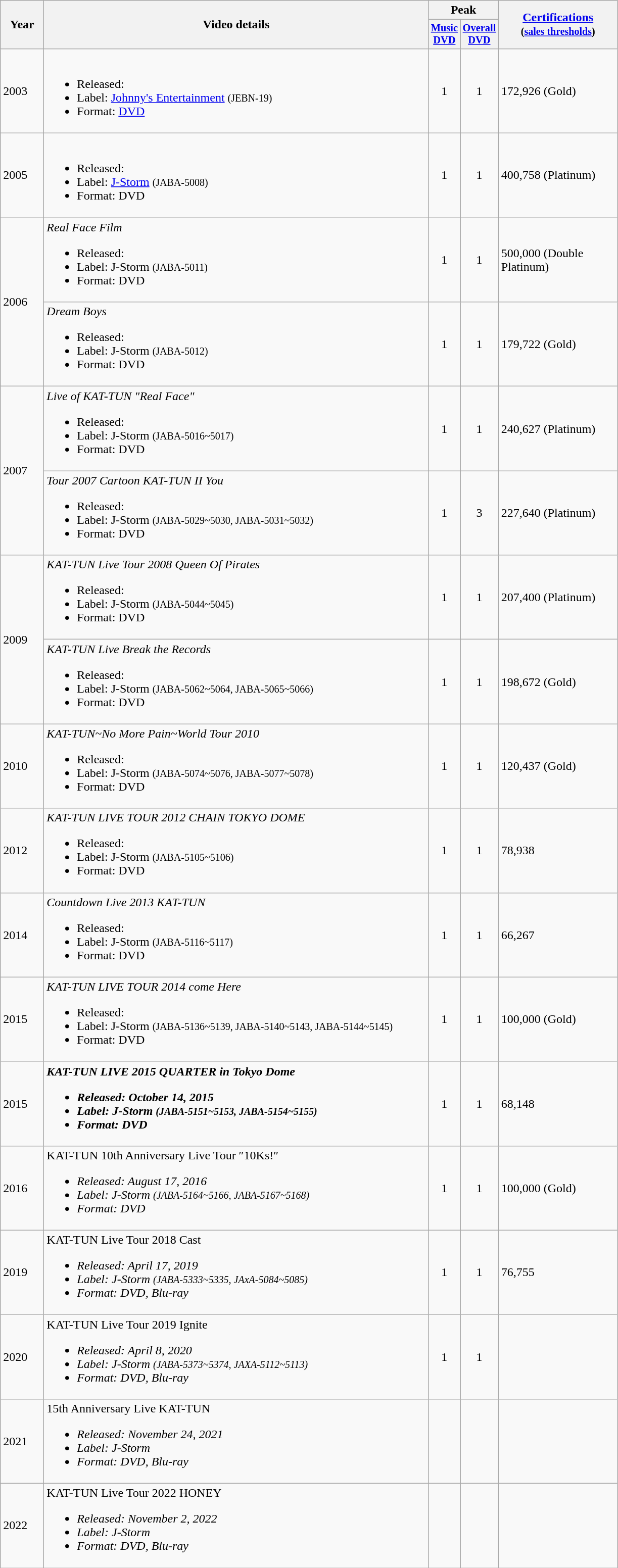<table class="wikitable">
<tr>
<th rowspan="2" width="50">Year</th>
<th rowspan="2" width="500">Video details</th>
<th colspan="2">Peak</th>
<th rowspan="2" width="150"><a href='#'>Certifications</a><br><small>(<a href='#'>sales thresholds</a>)</small></th>
</tr>
<tr>
<th style="width:2em;font-size:85%"><a href='#'>Music DVD</a><br></th>
<th style="width:2em;font-size:85%"><a href='#'>Overall DVD</a><br></th>
</tr>
<tr>
<td>2003</td>
<td><br><ul><li>Released: </li><li>Label: <a href='#'>Johnny's Entertainment</a> <small>(JEBN-19)</small></li><li>Format: <a href='#'>DVD</a></li></ul></td>
<td align="center">1</td>
<td align="center">1</td>
<td>172,926 (Gold)</td>
</tr>
<tr>
<td>2005</td>
<td><br><ul><li>Released: </li><li>Label: <a href='#'>J-Storm</a> <small>(JABA-5008)</small></li><li>Format: DVD</li></ul></td>
<td align="center">1</td>
<td align="center">1</td>
<td>400,758 (Platinum)</td>
</tr>
<tr>
<td rowspan="2">2006</td>
<td><em>Real Face Film</em><br><ul><li>Released: </li><li>Label: J-Storm <small>(JABA-5011)</small></li><li>Format: DVD</li></ul></td>
<td align="center">1</td>
<td align="center">1</td>
<td>500,000 (Double Platinum)</td>
</tr>
<tr>
<td><em>Dream Boys</em><br><ul><li>Released: </li><li>Label: J-Storm <small>(JABA-5012)</small></li><li>Format: DVD</li></ul></td>
<td align="center">1</td>
<td align="center">1</td>
<td>179,722 (Gold)</td>
</tr>
<tr>
<td rowspan="2">2007</td>
<td><em>Live of KAT-TUN "Real Face"</em><br><ul><li>Released: </li><li>Label: J-Storm <small>(JABA-5016~5017)</small></li><li>Format: DVD</li></ul></td>
<td align="center">1</td>
<td align="center">1</td>
<td>240,627 (Platinum)</td>
</tr>
<tr>
<td><em>Tour 2007 Cartoon KAT-TUN II You</em><br><ul><li>Released: </li><li>Label: J-Storm <small>(JABA-5029~5030, JABA-5031~5032)</small></li><li>Format: DVD</li></ul></td>
<td align="center">1</td>
<td align="center">3</td>
<td>227,640 (Platinum)</td>
</tr>
<tr>
<td rowspan="2">2009</td>
<td><em>KAT-TUN Live Tour 2008 Queen Of Pirates</em><br><ul><li>Released: </li><li>Label: J-Storm <small>(JABA-5044~5045)</small></li><li>Format: DVD</li></ul></td>
<td align="center">1</td>
<td align="center">1</td>
<td>207,400 (Platinum)</td>
</tr>
<tr>
<td><em>KAT-TUN Live Break the Records</em><br><ul><li>Released: </li><li>Label: J-Storm <small>(JABA-5062~5064, JABA-5065~5066)</small></li><li>Format: DVD</li></ul></td>
<td align="center">1</td>
<td align="center">1</td>
<td>198,672 (Gold)</td>
</tr>
<tr>
<td>2010</td>
<td><em>KAT-TUN~No More Pain~World Tour 2010</em><br><ul><li>Released: </li><li>Label: J-Storm <small>(JABA-5074~5076, JABA-5077~5078)</small></li><li>Format: DVD</li></ul></td>
<td align="center">1</td>
<td align="center">1</td>
<td>120,437 (Gold)</td>
</tr>
<tr>
<td>2012</td>
<td><em>KAT-TUN LIVE TOUR 2012 CHAIN TOKYO DOME</em><br><ul><li>Released: </li><li>Label: J-Storm <small>(JABA-5105~5106)</small></li><li>Format: DVD</li></ul></td>
<td align="center">1</td>
<td align="center">1</td>
<td>78,938</td>
</tr>
<tr>
<td>2014</td>
<td><em>Countdown Live 2013 KAT-TUN</em><br><ul><li>Released: </li><li>Label: J-Storm <small>(JABA-5116~5117)</small></li><li>Format: DVD</li></ul></td>
<td align="center">1</td>
<td align="center">1</td>
<td>66,267</td>
</tr>
<tr>
<td>2015</td>
<td><em>KAT-TUN LIVE TOUR 2014 come Here</em><br><ul><li>Released: </li><li>Label: J-Storm <small>(JABA-5136~5139, JABA-5140~5143, JABA-5144~5145)</small></li><li>Format: DVD</li></ul></td>
<td align="center">1</td>
<td align="center">1</td>
<td>100,000 (Gold)</td>
</tr>
<tr>
<td>2015</td>
<td><strong><em>KAT-TUN<em> LIVE 2015 QUARTER in Tokyo Dome<strong><br><ul><li>Released:  October 14, 2015</li><li>Label: J-Storm <small>(JABA-5151~5153, JABA-5154~5155)</small></li><li>Format:  DVD</li></ul></td>
<td align="center">1</td>
<td align="center">1</td>
<td>68,148</td>
</tr>
<tr>
<td>2016</td>
<td></em>KAT-TUN 10th Anniversary Live Tour ″10Ks!″<em><br><ul><li>Released:  August 17, 2016</li><li>Label: J-Storm <small>(JABA-5164~5166, JABA-5167~5168)</small></li><li>Format:  DVD</li></ul></td>
<td align="center">1</td>
<td align="center">1</td>
<td>100,000 (Gold)</td>
</tr>
<tr>
<td>2019</td>
<td></em>KAT-TUN Live Tour 2018 Cast<em><br><ul><li>Released:  April 17, 2019</li><li>Label: J-Storm <small>(JABA-5333~5335, JAxA-5084~5085)</small></li><li>Format:  DVD, Blu-ray</li></ul></td>
<td align="center">1</td>
<td align="center">1</td>
<td>76,755</td>
</tr>
<tr>
<td>2020</td>
<td></em>KAT-TUN Live Tour 2019 Ignite<em><br><ul><li>Released:  April 8, 2020</li><li>Label: J-Storm <small>(JABA-5373~5374, JAXA-5112~5113)</small></li><li>Format:  DVD, Blu-ray</li></ul></td>
<td align="center">1</td>
<td align="center">1</td>
<td></td>
</tr>
<tr>
<td>2021</td>
<td></em>15th Anniversary Live KAT-TUN<em><br><ul><li>Released:  November 24, 2021</li><li>Label: J-Storm</li><li>Format:  DVD, Blu-ray</li></ul></td>
<td></td>
<td></td>
<td></td>
</tr>
<tr>
<td>2022</td>
<td></em>KAT-TUN Live Tour 2022 HONEY<em><br><ul><li>Released:  November 2, 2022</li><li>Label: J-Storm</li><li>Format:  DVD, Blu-ray</li></ul></td>
<td></td>
<td></td>
<td></td>
</tr>
</table>
